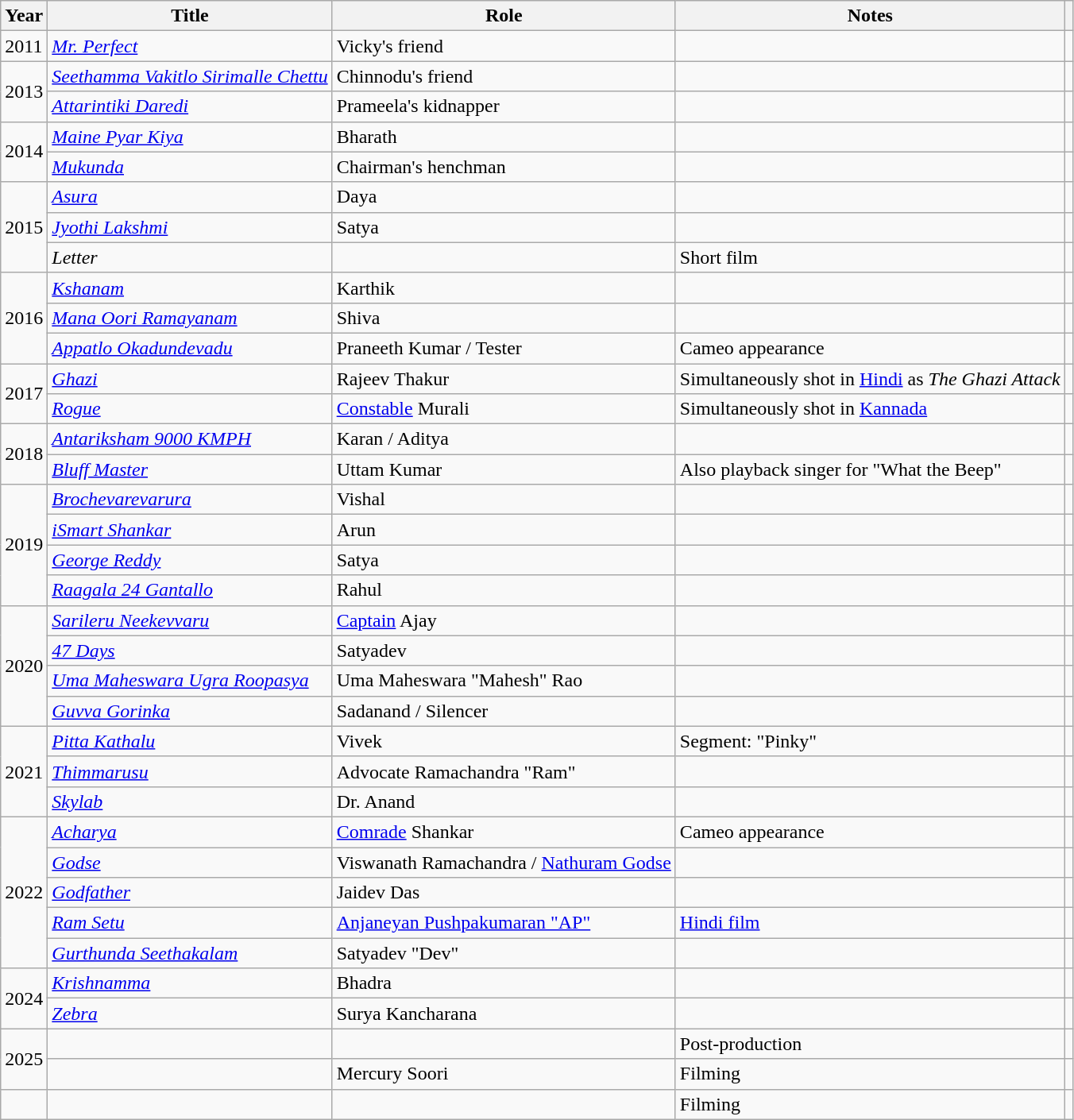<table class="wikitable sortable">
<tr>
<th>Year</th>
<th>Title</th>
<th>Role</th>
<th class="unsortable">Notes</th>
<th class="unsortable"></th>
</tr>
<tr>
<td>2011</td>
<td><em><a href='#'>Mr. Perfect</a></em></td>
<td>Vicky's friend</td>
<td></td>
<td></td>
</tr>
<tr>
<td rowspan="2">2013</td>
<td><em><a href='#'>Seethamma Vakitlo Sirimalle Chettu</a></em></td>
<td>Chinnodu's friend</td>
<td></td>
<td></td>
</tr>
<tr>
<td><em><a href='#'>Attarintiki Daredi</a></em></td>
<td>Prameela's kidnapper</td>
<td></td>
<td></td>
</tr>
<tr>
<td rowspan="2">2014</td>
<td><em><a href='#'>Maine Pyar Kiya</a></em></td>
<td>Bharath</td>
<td></td>
<td></td>
</tr>
<tr>
<td><em><a href='#'>Mukunda</a></em></td>
<td>Chairman's henchman</td>
<td></td>
<td></td>
</tr>
<tr>
<td rowspan="3">2015</td>
<td><em><a href='#'>Asura</a></em></td>
<td>Daya</td>
<td></td>
<td></td>
</tr>
<tr>
<td><em><a href='#'>Jyothi Lakshmi</a></em></td>
<td>Satya</td>
<td></td>
<td></td>
</tr>
<tr>
<td><em>Letter</em></td>
<td></td>
<td>Short film</td>
<td></td>
</tr>
<tr>
<td rowspan="3">2016</td>
<td><em><a href='#'>Kshanam</a></em></td>
<td>Karthik</td>
<td></td>
<td></td>
</tr>
<tr>
<td><em><a href='#'>Mana Oori Ramayanam</a></em></td>
<td>Shiva</td>
<td></td>
<td></td>
</tr>
<tr>
<td><em><a href='#'>Appatlo Okadundevadu</a></em></td>
<td>Praneeth Kumar / Tester</td>
<td>Cameo appearance</td>
<td></td>
</tr>
<tr>
<td rowspan="2">2017</td>
<td><em><a href='#'>Ghazi</a></em></td>
<td>Rajeev Thakur</td>
<td>Simultaneously shot in <a href='#'>Hindi</a> as <em>The Ghazi Attack</em></td>
<td></td>
</tr>
<tr>
<td><em><a href='#'>Rogue</a></em></td>
<td><a href='#'>Constable</a> Murali</td>
<td>Simultaneously shot in <a href='#'>Kannada</a></td>
<td></td>
</tr>
<tr>
<td rowspan="2">2018</td>
<td><em><a href='#'>Antariksham 9000 KMPH</a></em></td>
<td>Karan / Aditya</td>
<td></td>
<td></td>
</tr>
<tr>
<td><em><a href='#'>Bluff Master</a></em></td>
<td>Uttam Kumar</td>
<td>Also playback singer for "What the Beep"</td>
<td></td>
</tr>
<tr>
<td rowspan="4">2019</td>
<td><em><a href='#'>Brochevarevarura</a></em></td>
<td>Vishal</td>
<td></td>
<td></td>
</tr>
<tr>
<td><em><a href='#'>iSmart Shankar</a></em></td>
<td>Arun</td>
<td></td>
<td></td>
</tr>
<tr>
<td><em><a href='#'>George Reddy</a></em></td>
<td>Satya</td>
<td></td>
<td></td>
</tr>
<tr>
<td><em><a href='#'>Raagala 24 Gantallo</a></em></td>
<td>Rahul</td>
<td></td>
<td></td>
</tr>
<tr>
<td rowspan="4">2020</td>
<td><em><a href='#'>Sarileru Neekevvaru</a></em></td>
<td><a href='#'>Captain</a> Ajay</td>
<td></td>
<td></td>
</tr>
<tr>
<td><em><a href='#'>47 Days</a></em></td>
<td>Satyadev</td>
<td></td>
<td></td>
</tr>
<tr>
<td><em><a href='#'>Uma Maheswara Ugra Roopasya</a></em></td>
<td>Uma Maheswara "Mahesh" Rao</td>
<td></td>
<td></td>
</tr>
<tr>
<td><em><a href='#'>Guvva Gorinka</a></em></td>
<td>Sadanand / Silencer</td>
<td></td>
<td></td>
</tr>
<tr>
<td rowspan="3">2021</td>
<td><em><a href='#'>Pitta Kathalu</a></em></td>
<td>Vivek</td>
<td>Segment: "Pinky"</td>
<td></td>
</tr>
<tr>
<td><em><a href='#'>Thimmarusu</a></em></td>
<td>Advocate Ramachandra "Ram"</td>
<td></td>
<td></td>
</tr>
<tr>
<td><em><a href='#'>Skylab</a></em></td>
<td>Dr. Anand</td>
<td></td>
<td></td>
</tr>
<tr>
<td rowspan="5">2022</td>
<td><em><a href='#'>Acharya</a></em></td>
<td><a href='#'>Comrade</a> Shankar</td>
<td>Cameo appearance</td>
<td></td>
</tr>
<tr>
<td><a href='#'><em>Godse</em></a></td>
<td>Viswanath Ramachandra / <a href='#'>Nathuram Godse</a></td>
<td></td>
<td></td>
</tr>
<tr>
<td><a href='#'><em>Godfather</em></a></td>
<td>Jaidev Das</td>
<td></td>
<td></td>
</tr>
<tr>
<td><em><a href='#'>Ram Setu</a></em></td>
<td><a href='#'>Anjaneyan Pushpakumaran "AP"</a></td>
<td><a href='#'>Hindi film</a></td>
<td></td>
</tr>
<tr>
<td><em><a href='#'>Gurthunda Seethakalam</a></em></td>
<td>Satyadev "Dev"</td>
<td></td>
<td></td>
</tr>
<tr>
<td rowspan="2">2024</td>
<td><em><a href='#'>Krishnamma</a></em></td>
<td>Bhadra</td>
<td></td>
<td></td>
</tr>
<tr>
<td><em><a href='#'>Zebra</a></em></td>
<td>Surya Kancharana</td>
<td></td>
<td></td>
</tr>
<tr>
<td rowspan="2">2025</td>
<td></td>
<td></td>
<td>Post-production</td>
<td></td>
</tr>
<tr>
<td></td>
<td>Mercury Soori</td>
<td>Filming</td>
<td></td>
</tr>
<tr>
<td></td>
<td></td>
<td></td>
<td>Filming</td>
<td></td>
</tr>
</table>
